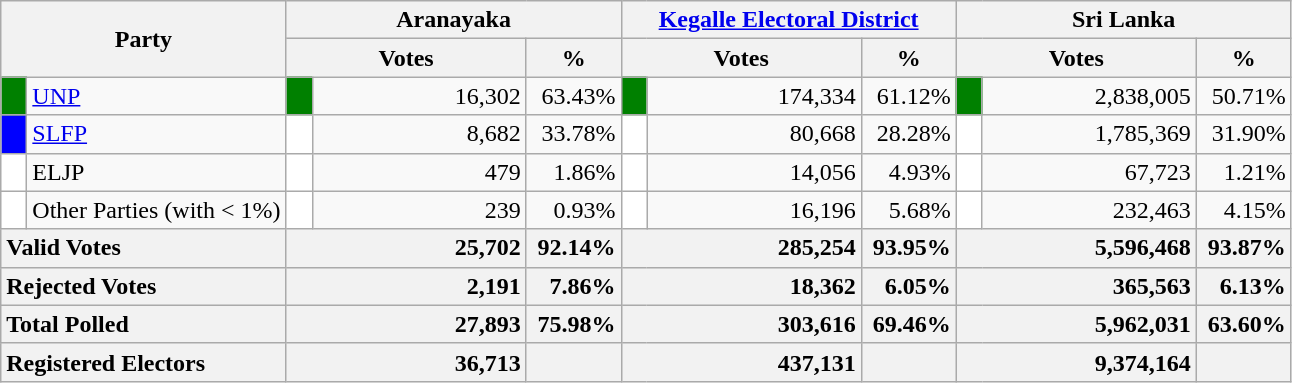<table class="wikitable">
<tr>
<th colspan="2" width="144px"rowspan="2">Party</th>
<th colspan="3" width="216px">Aranayaka</th>
<th colspan="3" width="216px"><a href='#'>Kegalle Electoral District</a></th>
<th colspan="3" width="216px">Sri Lanka</th>
</tr>
<tr>
<th colspan="2" width="144px">Votes</th>
<th>%</th>
<th colspan="2" width="144px">Votes</th>
<th>%</th>
<th colspan="2" width="144px">Votes</th>
<th>%</th>
</tr>
<tr>
<td style="background-color:green;" width="10px"></td>
<td style="text-align:left;"><a href='#'>UNP</a></td>
<td style="background-color:green;" width="10px"></td>
<td style="text-align:right;">16,302</td>
<td style="text-align:right;">63.43%</td>
<td style="background-color:green;" width="10px"></td>
<td style="text-align:right;">174,334</td>
<td style="text-align:right;">61.12%</td>
<td style="background-color:green;" width="10px"></td>
<td style="text-align:right;">2,838,005</td>
<td style="text-align:right;">50.71%</td>
</tr>
<tr>
<td style="background-color:blue;" width="10px"></td>
<td style="text-align:left;"><a href='#'>SLFP</a></td>
<td style="background-color:white;" width="10px"></td>
<td style="text-align:right;">8,682</td>
<td style="text-align:right;">33.78%</td>
<td style="background-color:white;" width="10px"></td>
<td style="text-align:right;">80,668</td>
<td style="text-align:right;">28.28%</td>
<td style="background-color:white;" width="10px"></td>
<td style="text-align:right;">1,785,369</td>
<td style="text-align:right;">31.90%</td>
</tr>
<tr>
<td style="background-color:white;" width="10px"></td>
<td style="text-align:left;">ELJP</td>
<td style="background-color:white;" width="10px"></td>
<td style="text-align:right;">479</td>
<td style="text-align:right;">1.86%</td>
<td style="background-color:white;" width="10px"></td>
<td style="text-align:right;">14,056</td>
<td style="text-align:right;">4.93%</td>
<td style="background-color:white;" width="10px"></td>
<td style="text-align:right;">67,723</td>
<td style="text-align:right;">1.21%</td>
</tr>
<tr>
<td style="background-color:white;" width="10px"></td>
<td style="text-align:left;">Other Parties (with < 1%)</td>
<td style="background-color:white;" width="10px"></td>
<td style="text-align:right;">239</td>
<td style="text-align:right;">0.93%</td>
<td style="background-color:white;" width="10px"></td>
<td style="text-align:right;">16,196</td>
<td style="text-align:right;">5.68%</td>
<td style="background-color:white;" width="10px"></td>
<td style="text-align:right;">232,463</td>
<td style="text-align:right;">4.15%</td>
</tr>
<tr>
<th colspan="2" width="144px"style="text-align:left;">Valid Votes</th>
<th style="text-align:right;"colspan="2" width="144px">25,702</th>
<th style="text-align:right;">92.14%</th>
<th style="text-align:right;"colspan="2" width="144px">285,254</th>
<th style="text-align:right;">93.95%</th>
<th style="text-align:right;"colspan="2" width="144px">5,596,468</th>
<th style="text-align:right;">93.87%</th>
</tr>
<tr>
<th colspan="2" width="144px"style="text-align:left;">Rejected Votes</th>
<th style="text-align:right;"colspan="2" width="144px">2,191</th>
<th style="text-align:right;">7.86%</th>
<th style="text-align:right;"colspan="2" width="144px">18,362</th>
<th style="text-align:right;">6.05%</th>
<th style="text-align:right;"colspan="2" width="144px">365,563</th>
<th style="text-align:right;">6.13%</th>
</tr>
<tr>
<th colspan="2" width="144px"style="text-align:left;">Total Polled</th>
<th style="text-align:right;"colspan="2" width="144px">27,893</th>
<th style="text-align:right;">75.98%</th>
<th style="text-align:right;"colspan="2" width="144px">303,616</th>
<th style="text-align:right;">69.46%</th>
<th style="text-align:right;"colspan="2" width="144px">5,962,031</th>
<th style="text-align:right;">63.60%</th>
</tr>
<tr>
<th colspan="2" width="144px"style="text-align:left;">Registered Electors</th>
<th style="text-align:right;"colspan="2" width="144px">36,713</th>
<th></th>
<th style="text-align:right;"colspan="2" width="144px">437,131</th>
<th></th>
<th style="text-align:right;"colspan="2" width="144px">9,374,164</th>
<th></th>
</tr>
</table>
